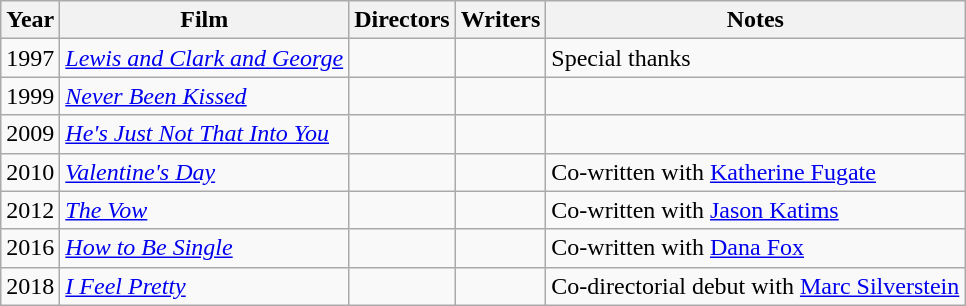<table class="wikitable sortable">
<tr>
<th>Year</th>
<th>Film</th>
<th>Directors</th>
<th>Writers</th>
<th>Notes</th>
</tr>
<tr>
<td>1997</td>
<td><em><a href='#'>Lewis and Clark and George</a></em></td>
<td></td>
<td></td>
<td>Special thanks</td>
</tr>
<tr>
<td>1999</td>
<td><em><a href='#'>Never Been Kissed</a></em></td>
<td></td>
<td></td>
<td></td>
</tr>
<tr>
<td>2009</td>
<td><em><a href='#'>He's Just Not That Into You</a></em></td>
<td></td>
<td></td>
<td></td>
</tr>
<tr>
<td>2010</td>
<td><em><a href='#'>Valentine's Day</a></em></td>
<td></td>
<td></td>
<td>Co-written with <a href='#'>Katherine Fugate</a></td>
</tr>
<tr>
<td>2012</td>
<td><em><a href='#'>The Vow</a></em></td>
<td></td>
<td></td>
<td>Co-written with <a href='#'>Jason Katims</a></td>
</tr>
<tr>
<td>2016</td>
<td><em><a href='#'>How to Be Single</a></em></td>
<td></td>
<td></td>
<td>Co-written with <a href='#'>Dana Fox</a></td>
</tr>
<tr>
<td>2018</td>
<td><em><a href='#'>I Feel Pretty</a></em></td>
<td></td>
<td></td>
<td>Co-directorial debut with <a href='#'>Marc Silverstein</a></td>
</tr>
</table>
